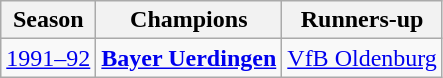<table class="wikitable">
<tr>
<th>Season</th>
<th>Champions</th>
<th>Runners-up</th>
</tr>
<tr>
<td><a href='#'>1991–92</a></td>
<td><strong><a href='#'>Bayer Uerdingen</a></strong></td>
<td><a href='#'>VfB Oldenburg</a></td>
</tr>
</table>
